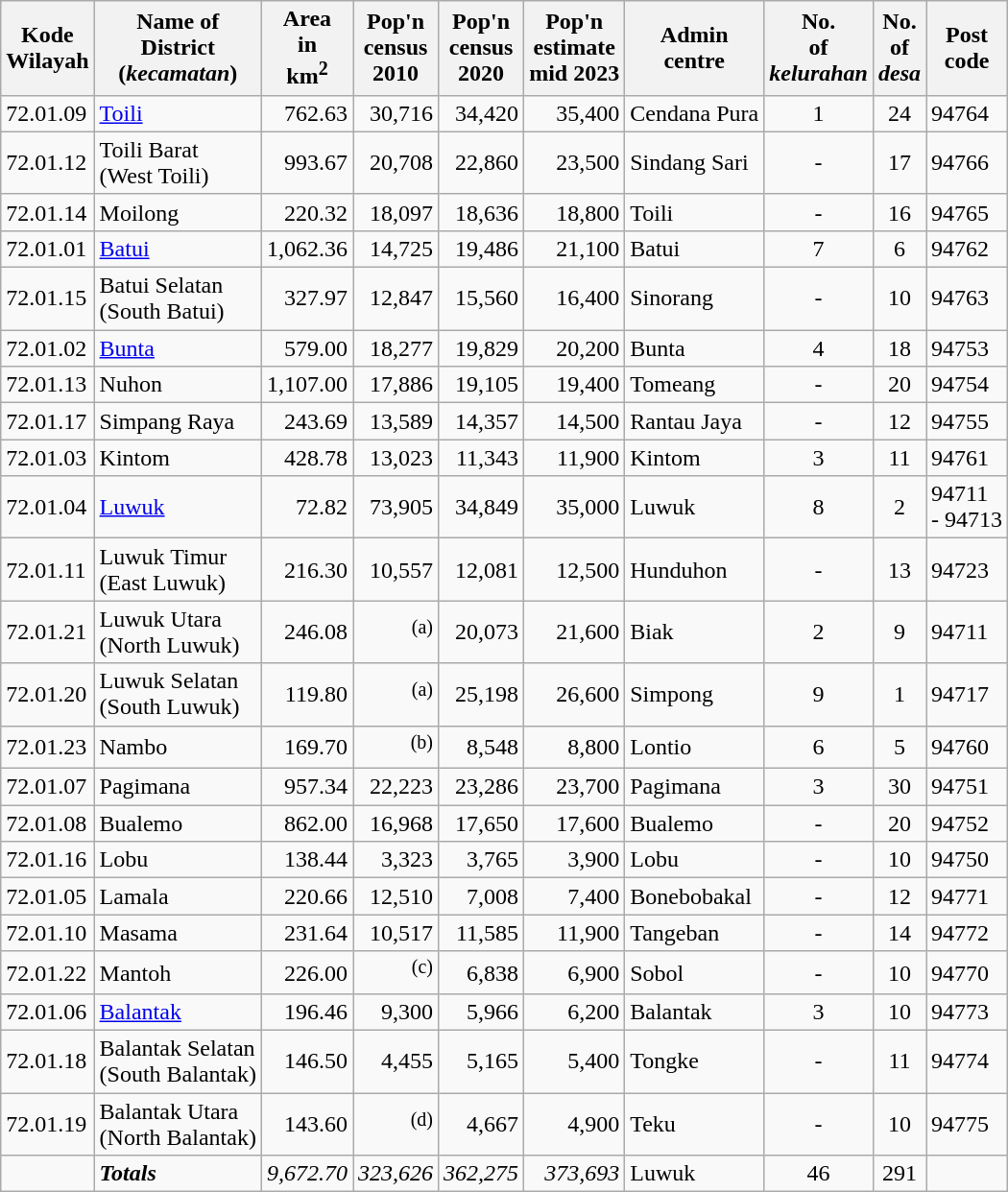<table class="sortable wikitable">
<tr>
<th>Kode <br>Wilayah</th>
<th>Name of<br>District<br>(<em>kecamatan</em>)</th>
<th>Area <br>in <br> km<sup>2</sup></th>
<th>Pop'n<br>census<br>2010</th>
<th>Pop'n<br>census<br>2020</th>
<th>Pop'n<br>estimate<br>mid 2023</th>
<th>Admin<br>centre</th>
<th>No.<br> of<br><em>kelurahan</em></th>
<th>No.<br> of<br><em>desa</em></th>
<th>Post<br>code</th>
</tr>
<tr>
<td>72.01.09</td>
<td><a href='#'>Toili</a></td>
<td align="right">762.63</td>
<td align="right">30,716</td>
<td align="right">34,420</td>
<td align="right">35,400</td>
<td>Cendana Pura</td>
<td align="center">1</td>
<td align="center">24</td>
<td>94764</td>
</tr>
<tr>
<td>72.01.12</td>
<td>Toili Barat <br> (West Toili)</td>
<td align="right">993.67</td>
<td align="right">20,708</td>
<td align="right">22,860</td>
<td align="right">23,500</td>
<td>Sindang Sari</td>
<td align="center">-</td>
<td align="center">17</td>
<td>94766</td>
</tr>
<tr>
<td>72.01.14</td>
<td>Moilong</td>
<td align="right">220.32</td>
<td align="right">18,097</td>
<td align="right">18,636</td>
<td align="right">18,800</td>
<td>Toili</td>
<td align="center">-</td>
<td align="center">16</td>
<td>94765</td>
</tr>
<tr>
<td>72.01.01</td>
<td><a href='#'>Batui</a></td>
<td align="right">1,062.36</td>
<td align="right">14,725</td>
<td align="right">19,486</td>
<td align="right">21,100</td>
<td>Batui</td>
<td align="center">7</td>
<td align="center">6</td>
<td>94762</td>
</tr>
<tr>
<td>72.01.15</td>
<td>Batui Selatan <br>(South Batui)</td>
<td align="right">327.97</td>
<td align="right">12,847</td>
<td align="right">15,560</td>
<td align="right">16,400</td>
<td>Sinorang</td>
<td align="center">-</td>
<td align="center">10</td>
<td>94763</td>
</tr>
<tr>
<td>72.01.02</td>
<td><a href='#'>Bunta</a></td>
<td align="right">579.00</td>
<td align="right">18,277</td>
<td align="right">19,829</td>
<td align="right">20,200</td>
<td>Bunta</td>
<td align="center">4</td>
<td align="center">18</td>
<td>94753</td>
</tr>
<tr>
<td>72.01.13</td>
<td>Nuhon</td>
<td align="right">1,107.00</td>
<td align="right">17,886</td>
<td align="right">19,105</td>
<td align="right">19,400</td>
<td>Tomeang</td>
<td align="center">-</td>
<td align="center">20</td>
<td>94754</td>
</tr>
<tr>
<td>72.01.17</td>
<td>Simpang Raya</td>
<td align="right">243.69</td>
<td align="right">13,589</td>
<td align="right">14,357</td>
<td align="right">14,500</td>
<td>Rantau Jaya</td>
<td align="center">-</td>
<td align="center">12</td>
<td>94755</td>
</tr>
<tr>
<td>72.01.03</td>
<td>Kintom</td>
<td align="right">428.78</td>
<td align="right">13,023</td>
<td align="right">11,343</td>
<td align="right">11,900</td>
<td>Kintom</td>
<td align="center">3</td>
<td align="center">11</td>
<td>94761</td>
</tr>
<tr>
<td>72.01.04</td>
<td><a href='#'>Luwuk</a></td>
<td align="right">72.82</td>
<td align="right">73,905</td>
<td align="right">34,849</td>
<td align="right">35,000</td>
<td>Luwuk</td>
<td align="center">8</td>
<td align="center">2</td>
<td>94711<br>- 94713</td>
</tr>
<tr>
<td>72.01.11</td>
<td>Luwuk Timur <br>(East Luwuk)</td>
<td align="right">216.30</td>
<td align="right">10,557</td>
<td align="right">12,081</td>
<td align="right">12,500</td>
<td>Hunduhon</td>
<td align="center">-</td>
<td align="center">13</td>
<td>94723</td>
</tr>
<tr>
<td>72.01.21</td>
<td>Luwuk Utara <br>(North Luwuk)</td>
<td align="right">246.08</td>
<td align="right"><sup>(a)</sup></td>
<td align="right">20,073</td>
<td align="right">21,600</td>
<td>Biak</td>
<td align="center">2</td>
<td align="center">9</td>
<td>94711</td>
</tr>
<tr>
<td>72.01.20</td>
<td>Luwuk Selatan <br>(South Luwuk)</td>
<td align="right">119.80</td>
<td align="right"><sup>(a)</sup></td>
<td align="right">25,198</td>
<td align="right">26,600</td>
<td>Simpong</td>
<td align="center">9</td>
<td align="center">1</td>
<td>94717</td>
</tr>
<tr>
<td>72.01.23</td>
<td>Nambo</td>
<td align="right">169.70</td>
<td align="right"><sup>(b)</sup></td>
<td align="right">8,548</td>
<td align="right">8,800</td>
<td>Lontio</td>
<td align="center">6</td>
<td align="center">5</td>
<td>94760</td>
</tr>
<tr>
<td>72.01.07</td>
<td>Pagimana</td>
<td align="right">957.34</td>
<td align="right">22,223</td>
<td align="right">23,286</td>
<td align="right">23,700</td>
<td>Pagimana</td>
<td align="center">3</td>
<td align="center">30</td>
<td>94751</td>
</tr>
<tr>
<td>72.01.08</td>
<td>Bualemo</td>
<td align="right">862.00</td>
<td align="right">16,968</td>
<td align="right">17,650</td>
<td align="right">17,600</td>
<td>Bualemo</td>
<td align="center">-</td>
<td align="center">20</td>
<td>94752</td>
</tr>
<tr>
<td>72.01.16</td>
<td>Lobu</td>
<td align="right">138.44</td>
<td align="right">3,323</td>
<td align="right">3,765</td>
<td align="right">3,900</td>
<td>Lobu</td>
<td align="center">-</td>
<td align="center">10</td>
<td>94750</td>
</tr>
<tr>
<td>72.01.05</td>
<td>Lamala</td>
<td align="right">220.66</td>
<td align="right">12,510</td>
<td align="right">7,008</td>
<td align="right">7,400</td>
<td>Bonebobakal</td>
<td align="center">-</td>
<td align="center">12</td>
<td>94771</td>
</tr>
<tr>
<td>72.01.10</td>
<td>Masama</td>
<td align="right">231.64</td>
<td align="right">10,517</td>
<td align="right">11,585</td>
<td align="right">11,900</td>
<td>Tangeban</td>
<td align="center">-</td>
<td align="center">14</td>
<td>94772</td>
</tr>
<tr>
<td>72.01.22</td>
<td>Mantoh</td>
<td align="right">226.00</td>
<td align="right"><sup>(c)</sup></td>
<td align="right">6,838</td>
<td align="right">6,900</td>
<td>Sobol</td>
<td align="center">-</td>
<td align="center">10</td>
<td>94770</td>
</tr>
<tr>
<td>72.01.06</td>
<td><a href='#'>Balantak</a></td>
<td align="right">196.46</td>
<td align="right">9,300</td>
<td align="right">5,966</td>
<td align="right">6,200</td>
<td>Balantak</td>
<td align="center">3</td>
<td align="center">10</td>
<td>94773</td>
</tr>
<tr>
<td>72.01.18</td>
<td>Balantak Selatan <br>(South Balantak)</td>
<td align="right">146.50</td>
<td align="right">4,455</td>
<td align="right">5,165</td>
<td align="right">5,400</td>
<td>Tongke</td>
<td align="center">-</td>
<td align="center">11</td>
<td>94774</td>
</tr>
<tr>
<td>72.01.19</td>
<td>Balantak Utara <br>(North Balantak)</td>
<td align="right">143.60</td>
<td align="right"><sup>(d)</sup></td>
<td align="right">4,667</td>
<td align="right">4,900</td>
<td>Teku</td>
<td align="center">-</td>
<td align="center">10</td>
<td>94775</td>
</tr>
<tr>
<td></td>
<td><strong><em>Totals</em></strong></td>
<td align="right"><em>9,672.70</em></td>
<td align="right"><em>323,626</em></td>
<td align="right"><em>362,275</em></td>
<td align="right"><em>373,693</em></td>
<td>Luwuk<em></td>
<td align="center"></em>46<em></td>
<td align="center"></em>291<em></td>
<td></td>
</tr>
</table>
